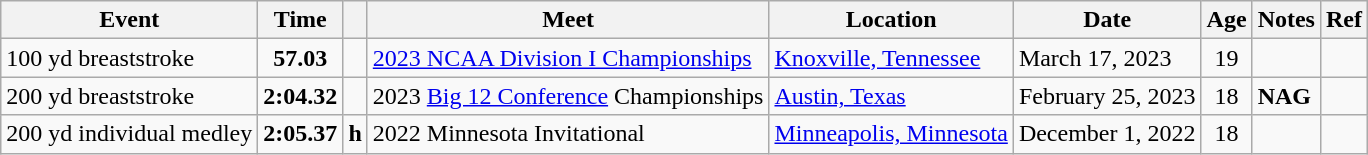<table class="wikitable">
<tr>
<th>Event</th>
<th>Time</th>
<th></th>
<th>Meet</th>
<th>Location</th>
<th>Date</th>
<th>Age</th>
<th>Notes</th>
<th>Ref</th>
</tr>
<tr>
<td>100 yd breaststroke</td>
<td style="text-align:center;"><strong>57.03</strong></td>
<td></td>
<td><a href='#'>2023 NCAA Division I Championships</a></td>
<td><a href='#'>Knoxville, Tennessee</a></td>
<td>March 17, 2023</td>
<td style="text-align:center;">19</td>
<td></td>
<td></td>
</tr>
<tr>
<td>200 yd breaststroke</td>
<td style="text-align:center;"><strong>2:04.32</strong></td>
<td></td>
<td>2023 <a href='#'>Big 12 Conference</a> Championships</td>
<td><a href='#'>Austin, Texas</a></td>
<td>February 25, 2023</td>
<td style="text-align:center;">18</td>
<td><strong>NAG</strong></td>
<td></td>
</tr>
<tr>
<td>200 yd individual medley</td>
<td style="text-align:center;"><strong>2:05.37</strong></td>
<td><strong>h</strong></td>
<td>2022 Minnesota Invitational</td>
<td><a href='#'>Minneapolis, Minnesota</a></td>
<td>December 1, 2022</td>
<td style="text-align:center;">18</td>
<td></td>
<td></td>
</tr>
</table>
